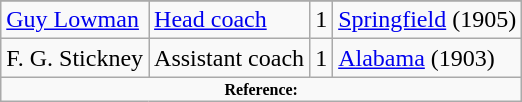<table class="wikitable">
<tr>
</tr>
<tr>
<td><a href='#'>Guy Lowman</a></td>
<td><a href='#'>Head coach</a></td>
<td align=center>1</td>
<td><a href='#'>Springfield</a> (1905)</td>
</tr>
<tr>
<td>F. G. Stickney</td>
<td>Assistant coach</td>
<td align=center>1</td>
<td><a href='#'>Alabama</a> (1903)</td>
</tr>
<tr>
<td colspan="4" style="font-size: 8pt" align="center"><strong>Reference:</strong></td>
</tr>
</table>
